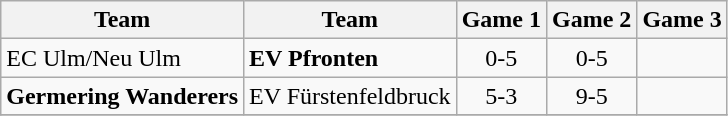<table class="wikitable">
<tr>
<th>Team</th>
<th>Team</th>
<th>Game 1</th>
<th>Game 2</th>
<th>Game 3</th>
</tr>
<tr>
<td>EC Ulm/Neu Ulm</td>
<td><strong>EV Pfronten</strong></td>
<td align="center">0-5</td>
<td align="center">0-5</td>
<td></td>
</tr>
<tr>
<td><strong>Germering Wanderers</strong></td>
<td>EV Fürstenfeldbruck</td>
<td align="center">5-3</td>
<td align="center">9-5</td>
<td></td>
</tr>
<tr>
</tr>
</table>
